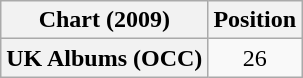<table class="wikitable plainrowheaders" style="text-align:center">
<tr>
<th>Chart (2009)</th>
<th>Position</th>
</tr>
<tr>
<th scope="row">UK Albums (OCC)</th>
<td align="center">26</td>
</tr>
</table>
